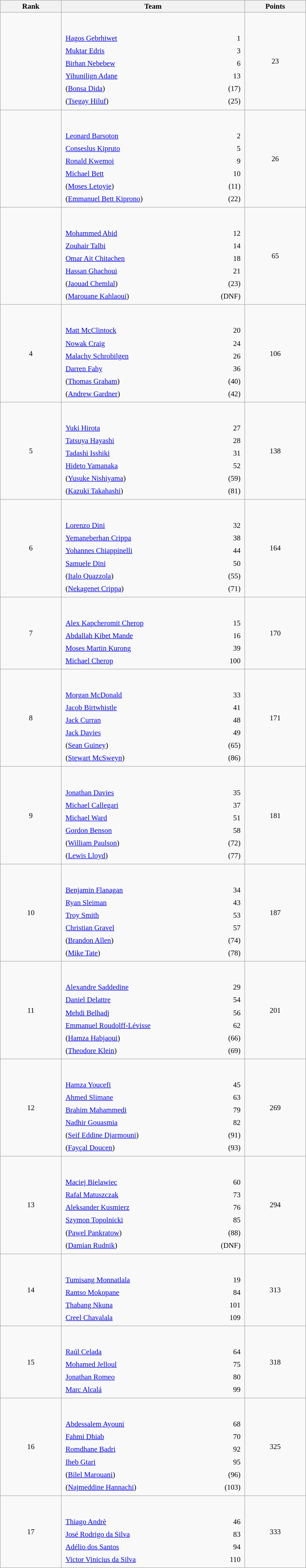<table class="wikitable sortable" style=" text-align:center; font-size:95%;" width="50%">
<tr>
<th width=10%>Rank</th>
<th width=30%>Team</th>
<th width=10%>Points</th>
</tr>
<tr>
<td align=center></td>
<td align=left> <br><br><table width=100%>
<tr>
<td align=left style="border:0"><a href='#'>Hagos Gebrhiwet</a></td>
<td align=right style="border:0">1</td>
</tr>
<tr>
<td align=left style="border:0"><a href='#'>Muktar Edris</a></td>
<td align=right style="border:0">3</td>
</tr>
<tr>
<td align=left style="border:0"><a href='#'>Birhan Nebebew</a></td>
<td align=right style="border:0">6</td>
</tr>
<tr>
<td align=left style="border:0"><a href='#'>Yihunilign Adane</a></td>
<td align=right style="border:0">13</td>
</tr>
<tr>
<td align=left style="border:0">(<a href='#'>Bonsa Dida</a>)</td>
<td align=right style="border:0">(17)</td>
</tr>
<tr>
<td align=left style="border:0">(<a href='#'>Tsegay Hiluf</a>)</td>
<td align=right style="border:0">(25)</td>
</tr>
</table>
</td>
<td>23</td>
</tr>
<tr>
<td align=center></td>
<td align=left> <br><br><table width=100%>
<tr>
<td align=left style="border:0"><a href='#'>Leonard Barsoton</a></td>
<td align=right style="border:0">2</td>
</tr>
<tr>
<td align=left style="border:0"><a href='#'>Conseslus Kipruto</a></td>
<td align=right style="border:0">5</td>
</tr>
<tr>
<td align=left style="border:0"><a href='#'>Ronald Kwemoi</a></td>
<td align=right style="border:0">9</td>
</tr>
<tr>
<td align=left style="border:0"><a href='#'>Michael Bett</a></td>
<td align=right style="border:0">10</td>
</tr>
<tr>
<td align=left style="border:0">(<a href='#'>Moses Letoyie</a>)</td>
<td align=right style="border:0">(11)</td>
</tr>
<tr>
<td align=left style="border:0">(<a href='#'>Emmanuel Bett Kiprono</a>)</td>
<td align=right style="border:0">(22)</td>
</tr>
</table>
</td>
<td>26</td>
</tr>
<tr>
<td align=center></td>
<td align=left> <br><br><table width=100%>
<tr>
<td align=left style="border:0"><a href='#'>Mohammed Abid</a></td>
<td align=right style="border:0">12</td>
</tr>
<tr>
<td align=left style="border:0"><a href='#'>Zouhair Talbi</a></td>
<td align=right style="border:0">14</td>
</tr>
<tr>
<td align=left style="border:0"><a href='#'>Omar Ait Chitachen</a></td>
<td align=right style="border:0">18</td>
</tr>
<tr>
<td align=left style="border:0"><a href='#'>Hassan Ghachoui</a></td>
<td align=right style="border:0">21</td>
</tr>
<tr>
<td align=left style="border:0">(<a href='#'>Jaouad Chemlal</a>)</td>
<td align=right style="border:0">(23)</td>
</tr>
<tr>
<td align=left style="border:0">(<a href='#'>Marouane Kahlaoui</a>)</td>
<td align=right style="border:0">(DNF)</td>
</tr>
</table>
</td>
<td>65</td>
</tr>
<tr>
<td align=center>4</td>
<td align=left> <br><br><table width=100%>
<tr>
<td align=left style="border:0"><a href='#'>Matt McClintock</a></td>
<td align=right style="border:0">20</td>
</tr>
<tr>
<td align=left style="border:0"><a href='#'>Nowak Craig</a></td>
<td align=right style="border:0">24</td>
</tr>
<tr>
<td align=left style="border:0"><a href='#'>Malachy Schrobilgen</a></td>
<td align=right style="border:0">26</td>
</tr>
<tr>
<td align=left style="border:0"><a href='#'>Darren Fahy</a></td>
<td align=right style="border:0">36</td>
</tr>
<tr>
<td align=left style="border:0">(<a href='#'>Thomas Graham</a>)</td>
<td align=right style="border:0">(40)</td>
</tr>
<tr>
<td align=left style="border:0">(<a href='#'>Andrew Gardner</a>)</td>
<td align=right style="border:0">(42)</td>
</tr>
</table>
</td>
<td>106</td>
</tr>
<tr>
<td align=center>5</td>
<td align=left> <br><br><table width=100%>
<tr>
<td align=left style="border:0"><a href='#'>Yuki Hirota</a></td>
<td align=right style="border:0">27</td>
</tr>
<tr>
<td align=left style="border:0"><a href='#'>Tatsuya Hayashi</a></td>
<td align=right style="border:0">28</td>
</tr>
<tr>
<td align=left style="border:0"><a href='#'>Tadashi Isshiki</a></td>
<td align=right style="border:0">31</td>
</tr>
<tr>
<td align=left style="border:0"><a href='#'>Hideto Yamanaka</a></td>
<td align=right style="border:0">52</td>
</tr>
<tr>
<td align=left style="border:0">(<a href='#'>Yusuke Nishiyama</a>)</td>
<td align=right style="border:0">(59)</td>
</tr>
<tr>
<td align=left style="border:0">(<a href='#'>Kazuki Takahashi</a>)</td>
<td align=right style="border:0">(81)</td>
</tr>
</table>
</td>
<td>138</td>
</tr>
<tr>
<td align=center>6</td>
<td align=left> <br><br><table width=100%>
<tr>
<td align=left style="border:0"><a href='#'>Lorenzo Dini</a></td>
<td align=right style="border:0">32</td>
</tr>
<tr>
<td align=left style="border:0"><a href='#'>Yemaneberhan Crippa</a></td>
<td align=right style="border:0">38</td>
</tr>
<tr>
<td align=left style="border:0"><a href='#'>Yohannes Chiappinelli</a></td>
<td align=right style="border:0">44</td>
</tr>
<tr>
<td align=left style="border:0"><a href='#'>Samuele Dini</a></td>
<td align=right style="border:0">50</td>
</tr>
<tr>
<td align=left style="border:0">(<a href='#'>Italo Quazzola</a>)</td>
<td align=right style="border:0">(55)</td>
</tr>
<tr>
<td align=left style="border:0">(<a href='#'>Nekagenet Crippa</a>)</td>
<td align=right style="border:0">(71)</td>
</tr>
</table>
</td>
<td>164</td>
</tr>
<tr>
<td align=center>7</td>
<td align=left> <br><br><table width=100%>
<tr>
<td align=left style="border:0"><a href='#'>Alex Kapcheromit Cherop</a></td>
<td align=right style="border:0">15</td>
</tr>
<tr>
<td align=left style="border:0"><a href='#'>Abdallah Kibet Mande</a></td>
<td align=right style="border:0">16</td>
</tr>
<tr>
<td align=left style="border:0"><a href='#'>Moses Martin Kurong</a></td>
<td align=right style="border:0">39</td>
</tr>
<tr>
<td align=left style="border:0"><a href='#'>Michael Cherop</a></td>
<td align=right style="border:0">100</td>
</tr>
</table>
</td>
<td>170</td>
</tr>
<tr>
<td align=center>8</td>
<td align=left> <br><br><table width=100%>
<tr>
<td align=left style="border:0"><a href='#'>Morgan McDonald</a></td>
<td align=right style="border:0">33</td>
</tr>
<tr>
<td align=left style="border:0"><a href='#'>Jacob Birtwhistle</a></td>
<td align=right style="border:0">41</td>
</tr>
<tr>
<td align=left style="border:0"><a href='#'>Jack Curran</a></td>
<td align=right style="border:0">48</td>
</tr>
<tr>
<td align=left style="border:0"><a href='#'>Jack Davies</a></td>
<td align=right style="border:0">49</td>
</tr>
<tr>
<td align=left style="border:0">(<a href='#'>Sean Guiney</a>)</td>
<td align=right style="border:0">(65)</td>
</tr>
<tr>
<td align=left style="border:0">(<a href='#'>Stewart McSweyn</a>)</td>
<td align=right style="border:0">(86)</td>
</tr>
</table>
</td>
<td>171</td>
</tr>
<tr>
<td align=center>9</td>
<td align=left> <br><br><table width=100%>
<tr>
<td align=left style="border:0"><a href='#'>Jonathan Davies</a></td>
<td align=right style="border:0">35</td>
</tr>
<tr>
<td align=left style="border:0"><a href='#'>Michael Callegari</a></td>
<td align=right style="border:0">37</td>
</tr>
<tr>
<td align=left style="border:0"><a href='#'>Michael Ward</a></td>
<td align=right style="border:0">51</td>
</tr>
<tr>
<td align=left style="border:0"><a href='#'>Gordon Benson</a></td>
<td align=right style="border:0">58</td>
</tr>
<tr>
<td align=left style="border:0">(<a href='#'>William Paulson</a>)</td>
<td align=right style="border:0">(72)</td>
</tr>
<tr>
<td align=left style="border:0">(<a href='#'>Lewis Lloyd</a>)</td>
<td align=right style="border:0">(77)</td>
</tr>
</table>
</td>
<td>181</td>
</tr>
<tr>
<td align=center>10</td>
<td align=left> <br><br><table width=100%>
<tr>
<td align=left style="border:0"><a href='#'>Benjamin Flanagan</a></td>
<td align=right style="border:0">34</td>
</tr>
<tr>
<td align=left style="border:0"><a href='#'>Ryan Sleiman</a></td>
<td align=right style="border:0">43</td>
</tr>
<tr>
<td align=left style="border:0"><a href='#'>Troy Smith</a></td>
<td align=right style="border:0">53</td>
</tr>
<tr>
<td align=left style="border:0"><a href='#'>Christian Gravel</a></td>
<td align=right style="border:0">57</td>
</tr>
<tr>
<td align=left style="border:0">(<a href='#'>Brandon Allen</a>)</td>
<td align=right style="border:0">(74)</td>
</tr>
<tr>
<td align=left style="border:0">(<a href='#'>Mike Tate</a>)</td>
<td align=right style="border:0">(78)</td>
</tr>
</table>
</td>
<td>187</td>
</tr>
<tr>
<td align=center>11</td>
<td align=left> <br><br><table width=100%>
<tr>
<td align=left style="border:0"><a href='#'>Alexandre Saddedine</a></td>
<td align=right style="border:0">29</td>
</tr>
<tr>
<td align=left style="border:0"><a href='#'>Daniel Delattre</a></td>
<td align=right style="border:0">54</td>
</tr>
<tr>
<td align=left style="border:0"><a href='#'>Mehdi Belhadj</a></td>
<td align=right style="border:0">56</td>
</tr>
<tr>
<td align=left style="border:0"><a href='#'>Emmanuel Roudolff-Lévisse</a></td>
<td align=right style="border:0">62</td>
</tr>
<tr>
<td align=left style="border:0">(<a href='#'>Hamza Habjaoui</a>)</td>
<td align=right style="border:0">(66)</td>
</tr>
<tr>
<td align=left style="border:0">(<a href='#'>Theodore Klein</a>)</td>
<td align=right style="border:0">(69)</td>
</tr>
</table>
</td>
<td>201</td>
</tr>
<tr>
<td align=center>12</td>
<td align=left> <br><br><table width=100%>
<tr>
<td align=left style="border:0"><a href='#'>Hamza Youcefi</a></td>
<td align=right style="border:0">45</td>
</tr>
<tr>
<td align=left style="border:0"><a href='#'>Ahmed Slimane</a></td>
<td align=right style="border:0">63</td>
</tr>
<tr>
<td align=left style="border:0"><a href='#'>Brahim Mahammedi</a></td>
<td align=right style="border:0">79</td>
</tr>
<tr>
<td align=left style="border:0"><a href='#'>Nadhir Gouasmia</a></td>
<td align=right style="border:0">82</td>
</tr>
<tr>
<td align=left style="border:0">(<a href='#'>Seif Eddine Djarmouni</a>)</td>
<td align=right style="border:0">(91)</td>
</tr>
<tr>
<td align=left style="border:0">(<a href='#'>Fayçal Doucen</a>)</td>
<td align=right style="border:0">(93)</td>
</tr>
</table>
</td>
<td>269</td>
</tr>
<tr>
<td align=center>13</td>
<td align=left> <br><br><table width=100%>
<tr>
<td align=left style="border:0"><a href='#'>Maciej Bielawiec</a></td>
<td align=right style="border:0">60</td>
</tr>
<tr>
<td align=left style="border:0"><a href='#'>Rafal Matuszczak</a></td>
<td align=right style="border:0">73</td>
</tr>
<tr>
<td align=left style="border:0"><a href='#'>Aleksander Kusmierz</a></td>
<td align=right style="border:0">76</td>
</tr>
<tr>
<td align=left style="border:0"><a href='#'>Szymon Topolnicki</a></td>
<td align=right style="border:0">85</td>
</tr>
<tr>
<td align=left style="border:0">(<a href='#'>Pawel Pankratow</a>)</td>
<td align=right style="border:0">(88)</td>
</tr>
<tr>
<td align=left style="border:0">(<a href='#'>Damian Rudnik</a>)</td>
<td align=right style="border:0">(DNF)</td>
</tr>
</table>
</td>
<td>294</td>
</tr>
<tr>
<td align=center>14</td>
<td align=left> <br><br><table width=100%>
<tr>
<td align=left style="border:0"><a href='#'>Tumisang Monnatlala</a></td>
<td align=right style="border:0">19</td>
</tr>
<tr>
<td align=left style="border:0"><a href='#'>Rantso Mokopane</a></td>
<td align=right style="border:0">84</td>
</tr>
<tr>
<td align=left style="border:0"><a href='#'>Thabang Nkuna</a></td>
<td align=right style="border:0">101</td>
</tr>
<tr>
<td align=left style="border:0"><a href='#'>Creel Chavalala</a></td>
<td align=right style="border:0">109</td>
</tr>
</table>
</td>
<td>313</td>
</tr>
<tr>
<td align=center>15</td>
<td align=left> <br><br><table width=100%>
<tr>
<td align=left style="border:0"><a href='#'>Raúl Celada</a></td>
<td align=right style="border:0">64</td>
</tr>
<tr>
<td align=left style="border:0"><a href='#'>Mohamed Jelloul</a></td>
<td align=right style="border:0">75</td>
</tr>
<tr>
<td align=left style="border:0"><a href='#'>Jonathan Romeo</a></td>
<td align=right style="border:0">80</td>
</tr>
<tr>
<td align=left style="border:0"><a href='#'>Marc Alcalá</a></td>
<td align=right style="border:0">99</td>
</tr>
</table>
</td>
<td>318</td>
</tr>
<tr>
<td align=center>16</td>
<td align=left> <br><br><table width=100%>
<tr>
<td align=left style="border:0"><a href='#'>Abdessalem Ayouni</a></td>
<td align=right style="border:0">68</td>
</tr>
<tr>
<td align=left style="border:0"><a href='#'>Fahmi Dhiab</a></td>
<td align=right style="border:0">70</td>
</tr>
<tr>
<td align=left style="border:0"><a href='#'>Romdhane Badri</a></td>
<td align=right style="border:0">92</td>
</tr>
<tr>
<td align=left style="border:0"><a href='#'>Iheb Gtari</a></td>
<td align=right style="border:0">95</td>
</tr>
<tr>
<td align=left style="border:0">(<a href='#'>Bilel Marouani</a>)</td>
<td align=right style="border:0">(96)</td>
</tr>
<tr>
<td align=left style="border:0">(<a href='#'>Najmeddine Hannachi</a>)</td>
<td align=right style="border:0">(103)</td>
</tr>
</table>
</td>
<td>325</td>
</tr>
<tr>
<td align=center>17</td>
<td align=left> <br><br><table width=100%>
<tr>
<td align=left style="border:0"><a href='#'>Thiago Andrè</a></td>
<td align=right style="border:0">46</td>
</tr>
<tr>
<td align=left style="border:0"><a href='#'>José Rodrigo da Silva</a></td>
<td align=right style="border:0">83</td>
</tr>
<tr>
<td align=left style="border:0"><a href='#'>Adélio dos Santos</a></td>
<td align=right style="border:0">94</td>
</tr>
<tr>
<td align=left style="border:0"><a href='#'>Victor Vinicius da Silva</a></td>
<td align=right style="border:0">110</td>
</tr>
</table>
</td>
<td>333</td>
</tr>
</table>
